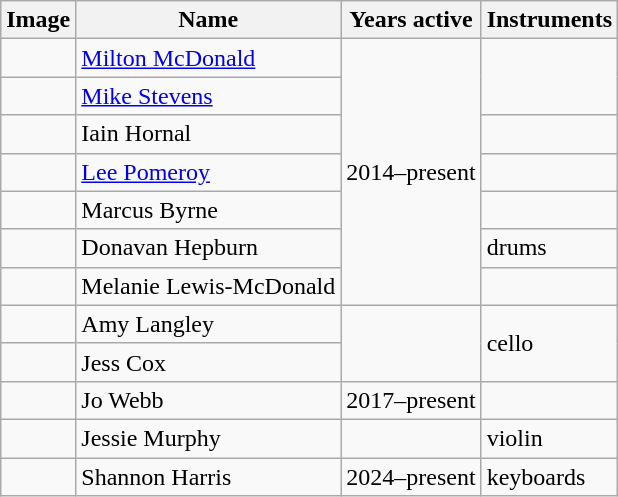<table class="wikitable">
<tr>
<th>Image</th>
<th>Name</th>
<th>Years active</th>
<th>Instruments</th>
</tr>
<tr>
<td></td>
<td><a href='#'>Milton McDonald</a></td>
<td rowspan="7">2014–present</td>
<td rowspan="2"></td>
</tr>
<tr>
<td></td>
<td><a href='#'>Mike Stevens</a></td>
</tr>
<tr>
<td></td>
<td>Iain Hornal</td>
<td></td>
</tr>
<tr>
<td></td>
<td><a href='#'>Lee Pomeroy</a></td>
<td></td>
</tr>
<tr>
<td></td>
<td>Marcus Byrne</td>
<td></td>
</tr>
<tr>
<td></td>
<td>Donavan Hepburn</td>
<td>drums</td>
</tr>
<tr>
<td></td>
<td>Melanie Lewis-McDonald</td>
<td></td>
</tr>
<tr>
<td></td>
<td>Amy Langley</td>
<td rowspan="2"></td>
<td rowspan="2">cello</td>
</tr>
<tr>
<td></td>
<td>Jess Cox</td>
</tr>
<tr>
<td></td>
<td>Jo Webb</td>
<td>2017–present</td>
<td></td>
</tr>
<tr>
<td></td>
<td>Jessie Murphy</td>
<td></td>
<td>violin</td>
</tr>
<tr>
<td></td>
<td>Shannon Harris</td>
<td>2024–present</td>
<td>keyboards</td>
</tr>
</table>
